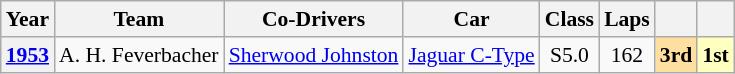<table class="wikitable" style="font-size:90%">
<tr>
<th>Year</th>
<th>Team</th>
<th>Co-Drivers</th>
<th>Car</th>
<th>Class</th>
<th>Laps</th>
<th></th>
<th></th>
</tr>
<tr align="center">
<th><a href='#'>1953</a></th>
<td align="left"> A. H. Feverbacher</td>
<td align="left"> <a href='#'>Sherwood Johnston</a></td>
<td align="left"><a href='#'>Jaguar C-Type</a></td>
<td>S5.0</td>
<td>162</td>
<td style="background:#ffdf9f;"><strong>3rd</strong></td>
<td style="background:#ffffbf;"><strong>1st</strong></td>
</tr>
</table>
